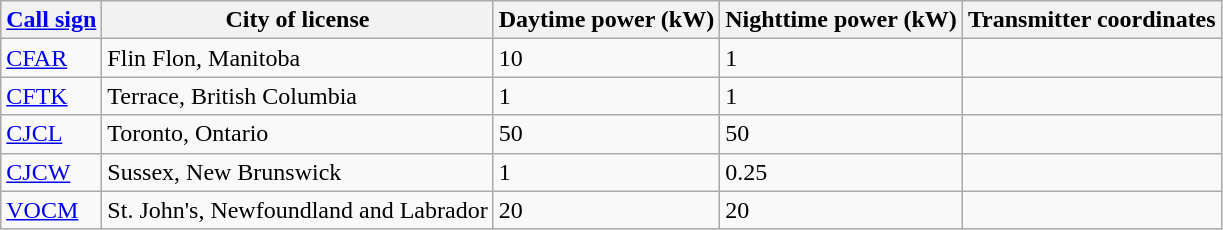<table class="wikitable sortable">
<tr>
<th><a href='#'>Call sign</a></th>
<th>City of license</th>
<th>Daytime power (kW)</th>
<th>Nighttime power (kW)</th>
<th>Transmitter coordinates</th>
</tr>
<tr>
<td><a href='#'>CFAR</a></td>
<td>Flin Flon, Manitoba</td>
<td>10</td>
<td>1</td>
<td></td>
</tr>
<tr>
<td><a href='#'>CFTK</a></td>
<td>Terrace, British Columbia</td>
<td>1</td>
<td>1</td>
<td></td>
</tr>
<tr>
<td><a href='#'>CJCL</a></td>
<td>Toronto, Ontario</td>
<td>50</td>
<td>50</td>
<td></td>
</tr>
<tr>
<td><a href='#'>CJCW</a></td>
<td>Sussex, New Brunswick</td>
<td>1</td>
<td>0.25</td>
<td></td>
</tr>
<tr>
<td><a href='#'>VOCM</a></td>
<td>St. John's, Newfoundland and Labrador</td>
<td>20</td>
<td>20</td>
<td></td>
</tr>
</table>
